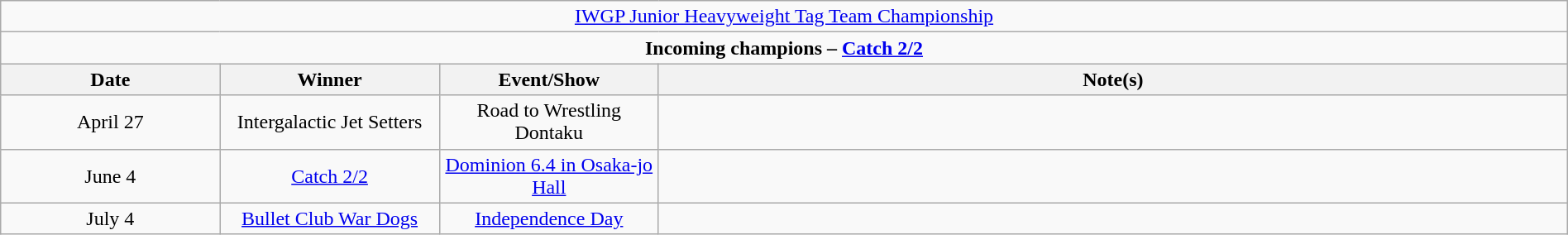<table class="wikitable" style="text-align:center; width:100%;">
<tr>
<td colspan="5" style="text-align: center;"><a href='#'>IWGP Junior Heavyweight Tag Team Championship</a></td>
</tr>
<tr>
<td colspan="5" style="text-align: center;"><strong>Incoming champions – <a href='#'>Catch 2/2</a> </strong></td>
</tr>
<tr>
<th width=14%>Date</th>
<th width=14%>Winner</th>
<th width=14%>Event/Show</th>
<th width=58%>Note(s)</th>
</tr>
<tr>
<td>April 27</td>
<td>Intergalactic Jet Setters<br></td>
<td>Road to Wrestling Dontaku<br></td>
<td></td>
</tr>
<tr>
<td>June 4</td>
<td><a href='#'>Catch 2/2</a><br></td>
<td><a href='#'>Dominion 6.4 in Osaka-jo Hall</a></td>
<td></td>
</tr>
<tr>
<td>July 4</td>
<td><a href='#'>Bullet Club War Dogs</a><br></td>
<td><a href='#'>Independence Day</a><br></td>
<td></td>
</tr>
</table>
